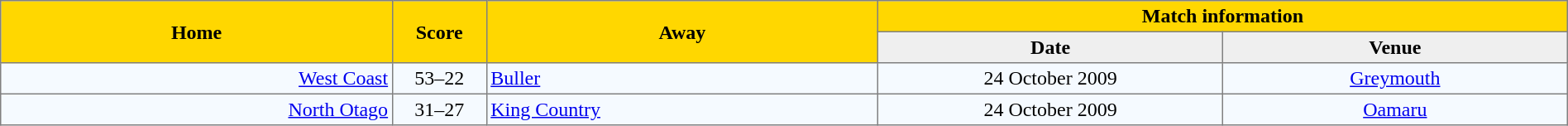<table border=1 style="border-collapse:collapse;text-align:center" cellpadding=3 cellspacing=0 width=100%>
<tr bgcolor=#FFD700>
<th rowspan=2 width=25%>Home</th>
<th rowspan=2 width=6%>Score</th>
<th rowspan=2 width=25%>Away</th>
<th colspan=6>Match information</th>
</tr>
<tr bgcolor=#EFEFEF>
<th width=22%>Date</th>
<th width=22%>Venue</th>
</tr>
<tr bgcolor=#F5FAFF>
<td align=right><a href='#'>West Coast</a></td>
<td>53–22</td>
<td align=left><a href='#'>Buller</a></td>
<td>24 October 2009</td>
<td><a href='#'>Greymouth</a></td>
</tr>
<tr bgcolor=#F5FAFF>
<td align=right><a href='#'>North Otago</a></td>
<td>31–27</td>
<td align=left><a href='#'>King Country</a></td>
<td>24 October 2009</td>
<td><a href='#'>Oamaru</a></td>
</tr>
</table>
